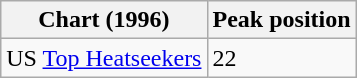<table class="wikitable">
<tr>
<th>Chart (1996)</th>
<th>Peak position</th>
</tr>
<tr>
<td>US <a href='#'>Top Heatseekers</a></td>
<td>22</td>
</tr>
</table>
